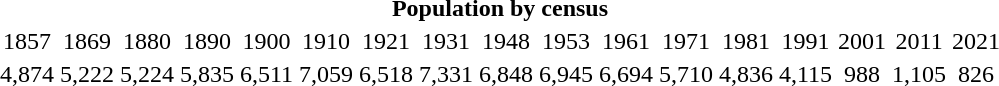<table style="margin: 0.5em auto; text-align: center;">
<tr>
<th colspan="17">Population by census</th>
</tr>
<tr>
<td>1857</td>
<td>1869</td>
<td>1880</td>
<td>1890</td>
<td>1900</td>
<td>1910</td>
<td>1921</td>
<td>1931</td>
<td>1948</td>
<td>1953</td>
<td>1961</td>
<td>1971</td>
<td>1981</td>
<td>1991</td>
<td>2001</td>
<td>2011</td>
<td>2021</td>
</tr>
<tr>
<td>4,874</td>
<td>5,222</td>
<td>5,224</td>
<td>5,835</td>
<td>6,511</td>
<td>7,059</td>
<td>6,518</td>
<td>7,331</td>
<td>6,848</td>
<td>6,945</td>
<td>6,694</td>
<td>5,710</td>
<td>4,836</td>
<td>4,115</td>
<td>988</td>
<td>1,105</td>
<td>826</td>
</tr>
<tr>
</tr>
</table>
